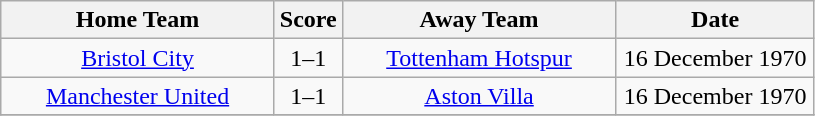<table class="wikitable" style="text-align:center;">
<tr>
<th width=175>Home Team</th>
<th width=20>Score</th>
<th width=175>Away Team</th>
<th width=125>Date</th>
</tr>
<tr>
<td><a href='#'>Bristol City</a></td>
<td>1–1</td>
<td><a href='#'>Tottenham Hotspur</a></td>
<td>16 December 1970</td>
</tr>
<tr>
<td><a href='#'>Manchester United</a></td>
<td>1–1</td>
<td><a href='#'>Aston Villa</a></td>
<td>16 December 1970</td>
</tr>
<tr>
</tr>
</table>
